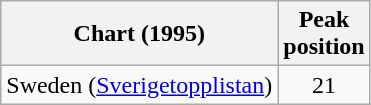<table class="wikitable">
<tr>
<th>Chart (1995)</th>
<th>Peak<br>position</th>
</tr>
<tr>
<td>Sweden (<a href='#'>Sverigetopplistan</a>)</td>
<td align="center">21</td>
</tr>
</table>
